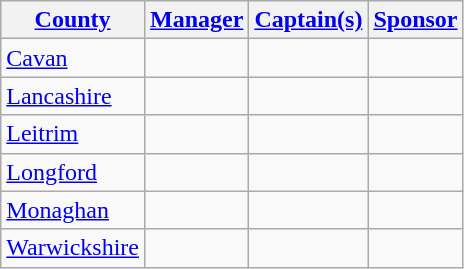<table class="wikitable sortable" style="text-align:center">
<tr>
<th><a href='#'>County</a></th>
<th><a href='#'>Manager</a></th>
<th><a href='#'>Captain(s)</a></th>
<th><a href='#'>Sponsor</a></th>
</tr>
<tr>
<td style="text-align:left"> <a href='#'>Cavan</a></td>
<td></td>
<td></td>
<td></td>
</tr>
<tr>
<td style="text-align:left"> <a href='#'>Lancashire</a></td>
<td></td>
<td></td>
<td></td>
</tr>
<tr>
<td style="text-align:left"> <a href='#'>Leitrim</a></td>
<td></td>
<td></td>
<td></td>
</tr>
<tr>
<td style="text-align:left"> <a href='#'>Longford</a></td>
<td></td>
<td></td>
<td></td>
</tr>
<tr>
<td style="text-align:left"> <a href='#'>Monaghan</a></td>
<td></td>
<td></td>
<td></td>
</tr>
<tr>
<td style="text-align:left"> <a href='#'>Warwickshire</a></td>
<td></td>
<td></td>
<td></td>
</tr>
</table>
